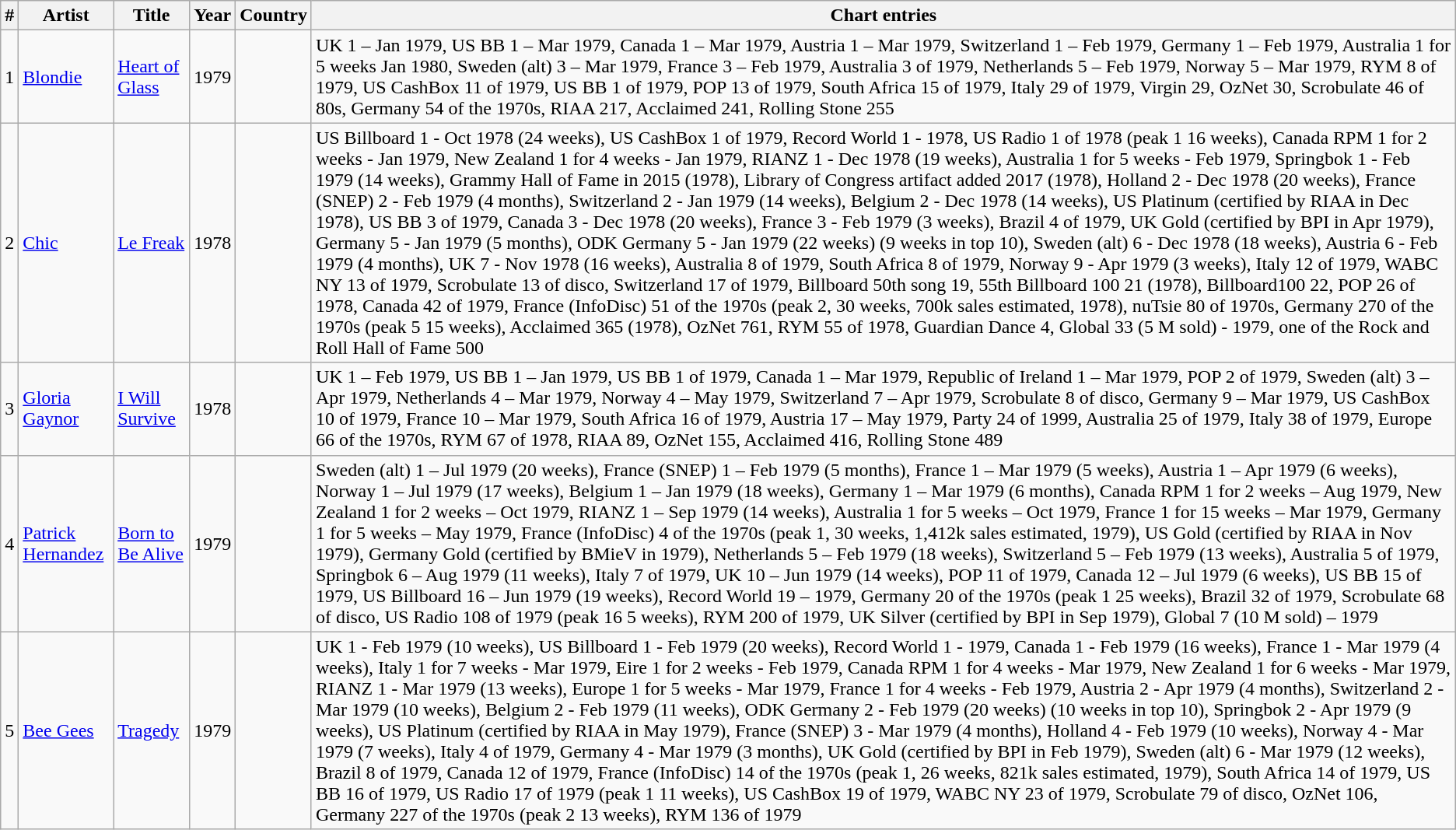<table class="wikitable">
<tr>
<th>#</th>
<th>Artist</th>
<th>Title</th>
<th>Year</th>
<th>Country</th>
<th>Chart entries</th>
</tr>
<tr>
<td>1</td>
<td><a href='#'>Blondie</a></td>
<td><a href='#'>Heart of Glass</a></td>
<td>1979</td>
<td></td>
<td>UK 1 – Jan 1979, US BB 1 – Mar 1979, Canada 1 – Mar 1979, Austria 1 – Mar 1979, Switzerland 1 – Feb 1979, Germany 1 – Feb 1979, Australia 1 for 5 weeks Jan 1980, Sweden (alt) 3 – Mar 1979, France 3 – Feb 1979, Australia 3 of 1979, Netherlands 5 – Feb 1979, Norway 5 – Mar 1979, RYM 8 of 1979, US CashBox 11 of 1979, US BB 1 of 1979, POP 13 of 1979, South Africa 15 of 1979, Italy 29 of 1979, Virgin 29, OzNet 30, Scrobulate 46 of 80s, Germany 54 of the 1970s, RIAA 217, Acclaimed 241, Rolling Stone 255</td>
</tr>
<tr>
<td>2</td>
<td><a href='#'>Chic</a></td>
<td><a href='#'>Le Freak</a></td>
<td>1978</td>
<td></td>
<td>US Billboard 1 - Oct 1978 (24 weeks), US CashBox 1 of 1979, Record World 1 - 1978, US Radio 1 of 1978 (peak 1 16 weeks), Canada RPM 1 for 2 weeks - Jan 1979, New Zealand 1 for 4 weeks - Jan 1979, RIANZ 1 - Dec 1978 (19 weeks), Australia 1 for 5 weeks - Feb 1979, Springbok 1 - Feb 1979 (14 weeks), Grammy Hall of Fame in 2015 (1978), Library of Congress artifact added 2017 (1978), Holland 2 - Dec 1978 (20 weeks), France (SNEP) 2 - Feb 1979 (4 months), Switzerland 2 - Jan 1979 (14 weeks), Belgium 2 - Dec 1978 (14 weeks), US Platinum (certified by RIAA in Dec 1978), US BB 3 of 1979, Canada 3 - Dec 1978 (20 weeks), France 3 - Feb 1979 (3 weeks), Brazil 4 of 1979, UK Gold (certified by BPI in Apr 1979), Germany 5 - Jan 1979 (5 months), ODK Germany 5 - Jan 1979 (22 weeks) (9 weeks in top 10), Sweden (alt) 6 - Dec 1978 (18 weeks), Austria 6 - Feb 1979 (4 months), UK 7 - Nov 1978 (16 weeks), Australia 8 of 1979, South Africa 8 of 1979, Norway 9 - Apr 1979 (3 weeks), Italy 12 of 1979, WABC NY 13 of 1979, Scrobulate 13 of disco, Switzerland 17 of 1979, Billboard 50th song 19, 55th Billboard 100 21 (1978), Billboard100 22, POP 26 of 1978, Canada 42 of 1979, France (InfoDisc) 51 of the 1970s (peak 2, 30 weeks, 700k sales estimated, 1978), nuTsie 80 of 1970s, Germany 270 of the 1970s (peak 5 15 weeks), Acclaimed 365 (1978), OzNet 761, RYM 55 of 1978, Guardian Dance 4, Global 33 (5 M sold) - 1979, one of the Rock and Roll Hall of Fame 500</td>
</tr>
<tr>
<td>3</td>
<td><a href='#'>Gloria Gaynor</a></td>
<td><a href='#'>I Will Survive</a></td>
<td>1978</td>
<td></td>
<td>UK 1 – Feb 1979, US BB 1 – Jan 1979, US BB 1 of 1979, Canada 1 – Mar 1979, Republic of Ireland 1 – Mar 1979, POP 2 of 1979, Sweden (alt) 3 – Apr 1979, Netherlands 4 – Mar 1979, Norway 4 – May 1979, Switzerland 7 – Apr 1979, Scrobulate 8 of disco, Germany 9 – Mar 1979, US CashBox 10 of 1979, France 10 – Mar 1979, South Africa 16 of 1979, Austria 17 – May 1979, Party 24 of 1999, Australia 25 of 1979, Italy 38 of 1979, Europe 66 of the 1970s, RYM 67 of 1978, RIAA 89, OzNet 155, Acclaimed 416, Rolling Stone 489</td>
</tr>
<tr>
<td>4</td>
<td><a href='#'>Patrick Hernandez</a></td>
<td><a href='#'>Born to Be Alive</a></td>
<td>1979</td>
<td></td>
<td>Sweden (alt) 1 – Jul 1979 (20 weeks), France (SNEP) 1 – Feb 1979 (5 months), France 1 – Mar 1979 (5 weeks), Austria 1 – Apr 1979 (6 weeks), Norway 1 – Jul 1979 (17 weeks), Belgium 1 – Jan 1979 (18 weeks), Germany 1 – Mar 1979 (6 months), Canada RPM 1 for 2 weeks – Aug 1979, New Zealand 1 for 2 weeks – Oct 1979, RIANZ 1 – Sep 1979 (14 weeks), Australia 1 for 5 weeks – Oct 1979, France 1 for 15 weeks – Mar 1979, Germany 1 for 5 weeks – May 1979, France (InfoDisc) 4 of the 1970s (peak 1, 30 weeks, 1,412k sales estimated, 1979), US Gold (certified by RIAA in Nov 1979), Germany Gold (certified by BMieV in 1979), Netherlands 5 – Feb 1979 (18 weeks), Switzerland 5 – Feb 1979 (13 weeks), Australia 5 of 1979, Springbok 6 – Aug 1979 (11 weeks), Italy 7 of 1979, UK 10 – Jun 1979 (14 weeks), POP 11 of 1979, Canada 12 – Jul 1979 (6 weeks), US BB 15 of 1979, US Billboard 16 – Jun 1979 (19 weeks), Record World 19 – 1979, Germany 20 of the 1970s (peak 1 25 weeks), Brazil 32 of 1979, Scrobulate 68 of disco, US Radio 108 of 1979 (peak 16 5 weeks), RYM 200 of 1979, UK Silver (certified by BPI in Sep 1979), Global 7 (10 M sold) – 1979</td>
</tr>
<tr>
<td>5</td>
<td><a href='#'>Bee Gees</a></td>
<td><a href='#'>Tragedy</a></td>
<td>1979</td>
<td></td>
<td>UK 1 - Feb 1979 (10 weeks), US Billboard 1 - Feb 1979 (20 weeks), Record World 1 - 1979, Canada 1 - Feb 1979 (16 weeks), France 1 - Mar 1979 (4 weeks), Italy 1 for 7 weeks - Mar 1979, Eire 1 for 2 weeks - Feb 1979, Canada RPM 1 for 4 weeks - Mar 1979, New Zealand 1 for 6 weeks - Mar 1979, RIANZ 1 - Mar 1979 (13 weeks), Europe 1 for 5 weeks - Mar 1979, France 1 for 4 weeks - Feb 1979, Austria 2 - Apr 1979 (4 months), Switzerland 2 - Mar 1979 (10 weeks), Belgium 2 - Feb 1979 (11 weeks), ODK Germany 2 - Feb 1979 (20 weeks) (10 weeks in top 10), Springbok 2 - Apr 1979 (9 weeks), US Platinum (certified by RIAA in May 1979), France (SNEP) 3 - Mar 1979 (4 months), Holland 4 - Feb 1979 (10 weeks), Norway 4 - Mar 1979 (7 weeks), Italy 4 of 1979, Germany 4 - Mar 1979 (3 months), UK Gold (certified by BPI in Feb 1979), Sweden (alt) 6 - Mar 1979 (12 weeks), Brazil 8 of 1979, Canada 12 of 1979, France (InfoDisc) 14 of the 1970s (peak 1, 26 weeks, 821k sales estimated, 1979), South Africa 14 of 1979, US BB 16 of 1979, US Radio 17 of 1979 (peak 1 11 weeks), US CashBox 19 of 1979, WABC NY 23 of 1979, Scrobulate 79 of disco, OzNet 106, Germany 227 of the 1970s (peak 2 13 weeks), RYM 136 of 1979</td>
</tr>
</table>
